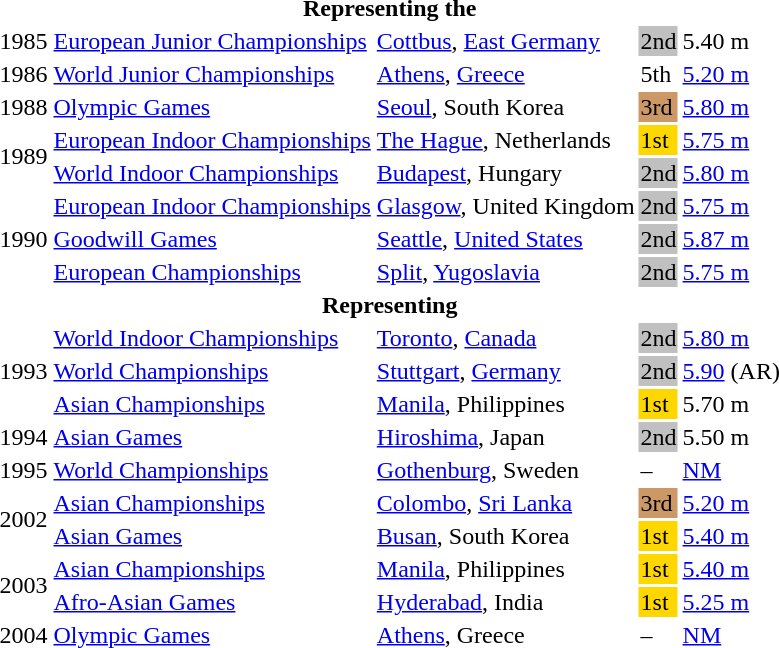<table>
<tr>
<th colspan="5">Representing the </th>
</tr>
<tr>
<td>1985</td>
<td><a href='#'>European Junior Championships</a></td>
<td><a href='#'>Cottbus</a>, <a href='#'>East Germany</a></td>
<td bgcolor="silver">2nd</td>
<td>5.40 m</td>
</tr>
<tr>
<td>1986</td>
<td><a href='#'>World Junior Championships</a></td>
<td><a href='#'>Athens</a>, <a href='#'>Greece</a></td>
<td>5th</td>
<td><a href='#'>5.20 m</a></td>
</tr>
<tr>
<td>1988</td>
<td><a href='#'>Olympic Games</a></td>
<td><a href='#'>Seoul</a>, South Korea</td>
<td bgcolor="CC9966">3rd</td>
<td><a href='#'>5.80 m</a></td>
</tr>
<tr>
<td rowspan=2>1989</td>
<td><a href='#'>European Indoor Championships</a></td>
<td><a href='#'>The Hague</a>, Netherlands</td>
<td bgcolor="gold">1st</td>
<td><a href='#'>5.75 m</a></td>
</tr>
<tr>
<td><a href='#'>World Indoor Championships</a></td>
<td><a href='#'>Budapest</a>, Hungary</td>
<td bgcolor="silver">2nd</td>
<td><a href='#'>5.80 m</a></td>
</tr>
<tr>
<td rowspan=3>1990</td>
<td><a href='#'>European Indoor Championships</a></td>
<td><a href='#'>Glasgow</a>, United Kingdom</td>
<td bgcolor="silver">2nd</td>
<td><a href='#'>5.75 m</a></td>
</tr>
<tr>
<td><a href='#'>Goodwill Games</a></td>
<td><a href='#'>Seattle</a>, <a href='#'>United States</a></td>
<td bgcolor="silver">2nd</td>
<td><a href='#'>5.87 m</a></td>
</tr>
<tr>
<td><a href='#'>European Championships</a></td>
<td><a href='#'>Split</a>, <a href='#'>Yugoslavia</a></td>
<td bgcolor="silver">2nd</td>
<td><a href='#'>5.75 m</a></td>
</tr>
<tr>
<th colspan="5">Representing </th>
</tr>
<tr>
<td rowspan=3>1993</td>
<td><a href='#'>World Indoor Championships</a></td>
<td><a href='#'>Toronto</a>, <a href='#'>Canada</a></td>
<td bgcolor="silver">2nd</td>
<td><a href='#'>5.80 m</a></td>
</tr>
<tr>
<td><a href='#'>World Championships</a></td>
<td><a href='#'>Stuttgart</a>, <a href='#'>Germany</a></td>
<td bgcolor="silver">2nd</td>
<td><a href='#'>5.90</a> (AR)</td>
</tr>
<tr>
<td><a href='#'>Asian Championships</a></td>
<td><a href='#'>Manila</a>, Philippines</td>
<td bgcolor="gold">1st</td>
<td>5.70 m</td>
</tr>
<tr>
<td>1994</td>
<td><a href='#'>Asian Games</a></td>
<td><a href='#'>Hiroshima</a>, Japan</td>
<td bgcolor="silver">2nd</td>
<td>5.50 m</td>
</tr>
<tr>
<td>1995</td>
<td><a href='#'>World Championships</a></td>
<td><a href='#'>Gothenburg</a>, Sweden</td>
<td>–</td>
<td><a href='#'>NM</a></td>
</tr>
<tr>
<td rowspan=2>2002</td>
<td><a href='#'>Asian Championships</a></td>
<td><a href='#'>Colombo</a>, <a href='#'>Sri Lanka</a></td>
<td bgcolor="CC9966">3rd</td>
<td><a href='#'>5.20 m</a></td>
</tr>
<tr>
<td><a href='#'>Asian Games</a></td>
<td><a href='#'>Busan</a>, South Korea</td>
<td bgcolor="gold">1st</td>
<td><a href='#'>5.40 m</a></td>
</tr>
<tr>
<td rowspan=2>2003</td>
<td><a href='#'>Asian Championships</a></td>
<td><a href='#'>Manila</a>, Philippines</td>
<td bgcolor="gold">1st</td>
<td><a href='#'>5.40 m</a></td>
</tr>
<tr>
<td><a href='#'>Afro-Asian Games</a></td>
<td><a href='#'>Hyderabad</a>, India</td>
<td bgcolor=gold>1st</td>
<td><a href='#'>5.25 m</a></td>
</tr>
<tr>
<td>2004</td>
<td><a href='#'>Olympic Games</a></td>
<td><a href='#'>Athens</a>, Greece</td>
<td>–</td>
<td><a href='#'>NM</a></td>
</tr>
</table>
